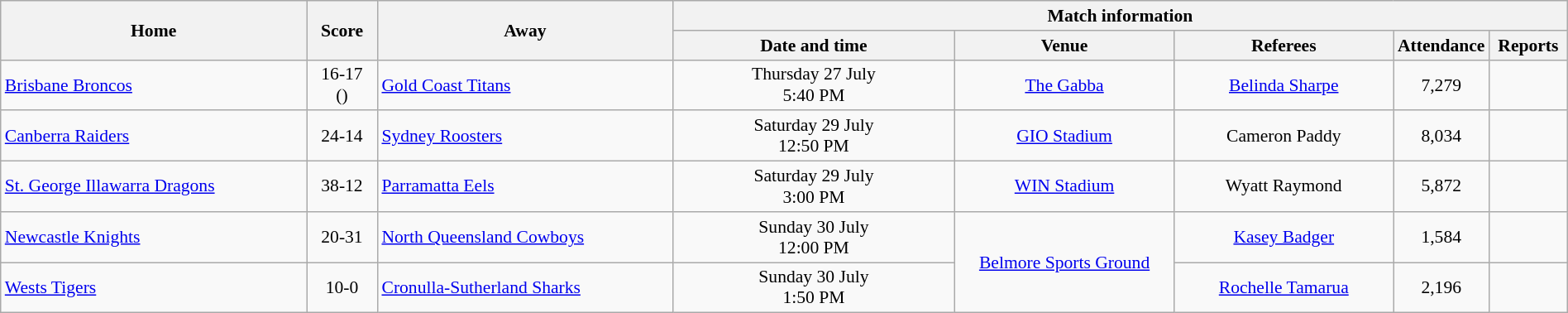<table class="wikitable" width="100%" style="border-collapse:collapse; font-size:90%; text-align:center;">
<tr>
<th rowspan="2">Home</th>
<th rowspan="2" text-align:center;>Score</th>
<th rowspan="2">Away</th>
<th colspan="5">Match information</th>
</tr>
<tr>
<th width="18%">Date and time</th>
<th width="14%">Venue</th>
<th width="14%">Referees</th>
<th width="5%">Attendance</th>
<th width="5%">Reports</th>
</tr>
<tr>
<td align="left"> <a href='#'>Brisbane Broncos</a></td>
<td>16-17<br>()</td>
<td align="left"> <a href='#'>Gold Coast Titans</a></td>
<td>Thursday 27 July<br>5:40 PM </td>
<td><a href='#'>The Gabba</a></td>
<td><a href='#'>Belinda Sharpe</a></td>
<td>7,279</td>
<td></td>
</tr>
<tr>
<td align="left"> <a href='#'>Canberra Raiders</a></td>
<td>24-14</td>
<td align="left"> <a href='#'>Sydney Roosters</a></td>
<td>Saturday 29 July<br>12:50 PM </td>
<td><a href='#'>GIO Stadium</a></td>
<td>Cameron Paddy</td>
<td>8,034</td>
<td></td>
</tr>
<tr>
<td align="left"> <a href='#'>St. George Illawarra Dragons</a></td>
<td>38-12</td>
<td align="left"> <a href='#'>Parramatta Eels</a></td>
<td>Saturday 29 July<br>3:00 PM </td>
<td><a href='#'>WIN Stadium</a></td>
<td>Wyatt Raymond</td>
<td>5,872</td>
<td></td>
</tr>
<tr>
<td align="left"> <a href='#'>Newcastle Knights</a></td>
<td>20-31</td>
<td align="left"> <a href='#'>North Queensland Cowboys</a></td>
<td>Sunday 30 July<br>12:00 PM</td>
<td rowspan=2><a href='#'>Belmore Sports Ground</a></td>
<td><a href='#'>Kasey Badger</a></td>
<td>1,584</td>
<td></td>
</tr>
<tr>
<td align="left"> <a href='#'>Wests Tigers</a></td>
<td>10-0</td>
<td align="left"> <a href='#'>Cronulla-Sutherland Sharks</a></td>
<td>Sunday 30 July<br>1:50 PM</td>
<td><a href='#'>Rochelle Tamarua</a></td>
<td>2,196</td>
<td></td>
</tr>
</table>
